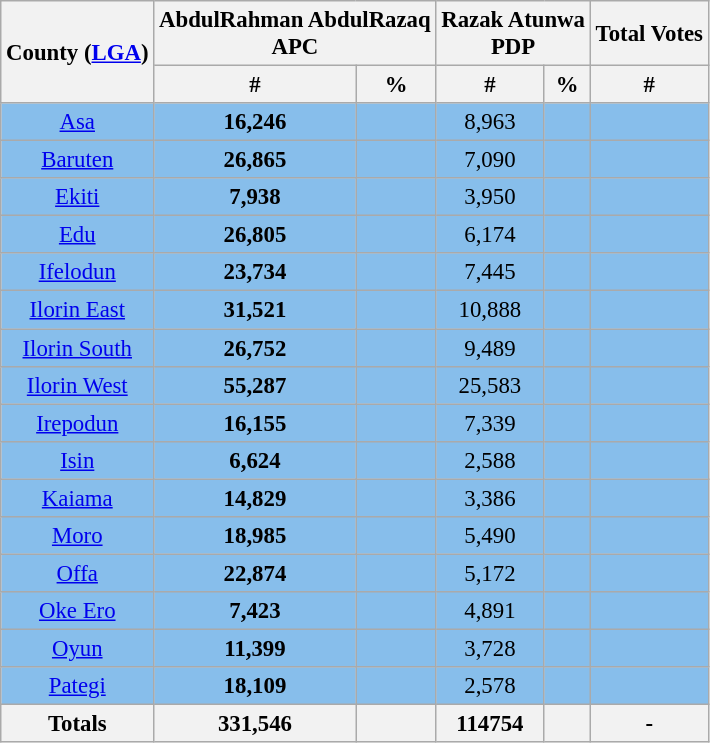<table class="wikitable sortable" style=" font-size: 95%">
<tr>
<th rowspan="2">County (<a href='#'>LGA</a>)</th>
<th colspan="2">AbdulRahman AbdulRazaq<br>APC</th>
<th colspan="2">Razak Atunwa<br>PDP</th>
<th>Total Votes</th>
</tr>
<tr>
<th>#</th>
<th>%</th>
<th>#</th>
<th>%</th>
<th>#</th>
</tr>
<tr>
<td bgcolor=#87BEEB align="center"><a href='#'>Asa</a></td>
<td bgcolor=#87BEEB align="center"><strong>16,246</strong></td>
<td bgcolor=#87BEEB align="center"></td>
<td bgcolor=#87BEEB align="center">8,963</td>
<td bgcolor=#87BEEB align="center"></td>
<td bgcolor=#87BEEB align="center"></td>
</tr>
<tr>
<td bgcolor=#87BEEB align="center"><a href='#'>Baruten</a></td>
<td bgcolor=#87BEEB align="center"><strong>26,865</strong></td>
<td bgcolor=#87BEEB align="center"></td>
<td bgcolor=#87BEEB align="center">7,090</td>
<td bgcolor=#87BEEB align="center"></td>
<td bgcolor=#87BEEB align="center"></td>
</tr>
<tr>
<td bgcolor=#87BEEB align="center"><a href='#'>Ekiti</a></td>
<td bgcolor=#87BEEB align="center"><strong>7,938</strong></td>
<td bgcolor=#87BEEB align="center"></td>
<td bgcolor=#87BEEB align="center">3,950</td>
<td bgcolor=#87BEEB align="center"></td>
<td bgcolor=#87BEEB align="center"></td>
</tr>
<tr>
<td bgcolor=#87BEEB align="center"><a href='#'>Edu</a></td>
<td bgcolor=#87BEEB align="center"><strong>26,805</strong></td>
<td bgcolor=#87BEEB align="center"></td>
<td bgcolor=#87BEEB align="center">6,174</td>
<td bgcolor=#87BEEB align="center"></td>
<td bgcolor=#87BEEB align="center"></td>
</tr>
<tr>
<td bgcolor=#87BEEB align="center"><a href='#'>Ifelodun</a></td>
<td bgcolor=#87BEEB align="center"><strong>23,734</strong></td>
<td bgcolor=#87BEEB align="center"></td>
<td bgcolor=#87BEEB align="center">7,445</td>
<td bgcolor=#87BEEB align="center"></td>
<td bgcolor=#87BEEB align="center"></td>
</tr>
<tr>
<td bgcolor=#87BEEB align="center"><a href='#'>Ilorin East</a></td>
<td bgcolor=#87BEEB align="center"><strong>31,521</strong></td>
<td bgcolor=#87BEEB align="center"></td>
<td bgcolor=#87BEEB align="center">10,888</td>
<td bgcolor=#87BEEB align="center"></td>
<td bgcolor=#87BEEB align="center"></td>
</tr>
<tr>
<td bgcolor=#87BEEB align="center"><a href='#'>Ilorin South</a></td>
<td bgcolor=#87BEEB align="center"><strong>26,752</strong></td>
<td bgcolor=#87BEEB align="center"></td>
<td bgcolor=#87BEEB align="center">9,489</td>
<td bgcolor=#87BEEB align="center"></td>
<td bgcolor=#87BEEB align="center"></td>
</tr>
<tr>
<td bgcolor=#87BEEB align="center"><a href='#'>Ilorin West</a></td>
<td bgcolor=#87BEEB align="center"><strong>55,287</strong></td>
<td bgcolor=#87BEEB align="center"></td>
<td bgcolor=#87BEEB align="center">25,583</td>
<td bgcolor=#87BEEB align="center"></td>
<td bgcolor=#87BEEB align="center"></td>
</tr>
<tr>
<td bgcolor=#87BEEB align="center"><a href='#'>Irepodun</a></td>
<td bgcolor=#87BEEB align="center"><strong>16,155</strong></td>
<td bgcolor=#87BEEB align="center"></td>
<td bgcolor=#87BEEB align="center">7,339</td>
<td bgcolor=#87BEEB align="center"></td>
<td bgcolor=#87BEEB align="center"></td>
</tr>
<tr>
<td bgcolor=#87BEEB align="center"><a href='#'>Isin</a></td>
<td bgcolor=#87BEEB align="center"><strong>6,624</strong></td>
<td bgcolor=#87BEEB align="center"></td>
<td bgcolor=#87BEEB align="center">2,588</td>
<td bgcolor=#87BEEB align="center"></td>
<td bgcolor=#87BEEB align="center"></td>
</tr>
<tr>
<td bgcolor=#87BEEB align="center"><a href='#'>Kaiama</a></td>
<td bgcolor=#87BEEB align="center"><strong>14,829</strong></td>
<td bgcolor=#87BEEB align="center"></td>
<td bgcolor=#87BEEB align="center">3,386</td>
<td bgcolor=#87BEEB align="center"></td>
<td bgcolor=#87BEEB align="center"></td>
</tr>
<tr>
<td bgcolor=#87BEEB align="center"><a href='#'>Moro</a></td>
<td bgcolor=#87BEEB align="center"><strong>18,985</strong></td>
<td bgcolor=#87BEEB align="center"></td>
<td bgcolor=#87BEEB align="center">5,490</td>
<td bgcolor=#87BEEB align="center"></td>
<td bgcolor=#87BEEB align="center"></td>
</tr>
<tr>
<td bgcolor=#87BEEB align="center"><a href='#'>Offa</a></td>
<td bgcolor=#87BEEB align="center"><strong>22,874</strong></td>
<td bgcolor=#87BEEB align="center"></td>
<td bgcolor=#87BEEB align="center">5,172</td>
<td bgcolor=#87BEEB align="center"></td>
<td bgcolor=#87BEEB align="center"></td>
</tr>
<tr>
<td bgcolor=#87BEEB align="center"><a href='#'>Oke Ero</a></td>
<td bgcolor=#87BEEB align="center"><strong>7,423</strong></td>
<td bgcolor=#87BEEB align="center"></td>
<td bgcolor=#87BEEB align="center">4,891</td>
<td bgcolor=#87BEEB align="center"></td>
<td bgcolor=#87BEEB align="center"></td>
</tr>
<tr>
<td bgcolor=#87BEEB align="center"><a href='#'>Oyun</a></td>
<td bgcolor=#87BEEB align="center"><strong>11,399</strong></td>
<td bgcolor=#87BEEB align="center"></td>
<td bgcolor=#87BEEB align="center">3,728</td>
<td bgcolor=#87BEEB align="center"></td>
<td bgcolor=#87BEEB align="center"></td>
</tr>
<tr>
<td bgcolor=#87BEEB align="center"><a href='#'>Pategi</a></td>
<td bgcolor=#87BEEB align="center"><strong>18,109</strong></td>
<td bgcolor=#87BEEB align="center"></td>
<td bgcolor=#87BEEB align="center">2,578</td>
<td bgcolor=#87BEEB align="center"></td>
<td bgcolor=#87BEEB align="center"></td>
</tr>
<tr>
<th>Totals</th>
<th>331,546</th>
<th></th>
<th>114754</th>
<th></th>
<th>-</th>
</tr>
</table>
